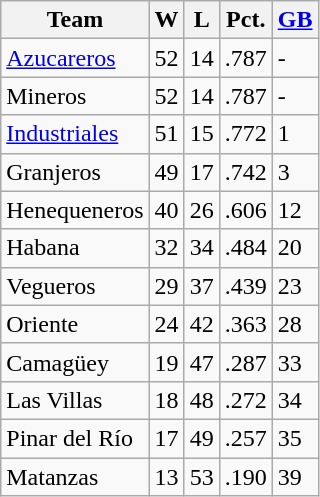<table class="wikitable">
<tr>
<th>Team</th>
<th>W</th>
<th>L</th>
<th>Pct.</th>
<th><a href='#'>GB</a></th>
</tr>
<tr>
<td><a href='#'>Azucareros</a></td>
<td>52</td>
<td>14</td>
<td>.787</td>
<td>-</td>
</tr>
<tr>
<td>Mineros</td>
<td>52</td>
<td>14</td>
<td>.787</td>
<td>-</td>
</tr>
<tr>
<td><a href='#'>Industriales</a></td>
<td>51</td>
<td>15</td>
<td>.772</td>
<td>1</td>
</tr>
<tr>
<td>Granjeros</td>
<td>49</td>
<td>17</td>
<td>.742</td>
<td>3</td>
</tr>
<tr>
<td>Henequeneros</td>
<td>40</td>
<td>26</td>
<td>.606</td>
<td>12</td>
</tr>
<tr>
<td>Habana</td>
<td>32</td>
<td>34</td>
<td>.484</td>
<td>20</td>
</tr>
<tr>
<td>Vegueros</td>
<td>29</td>
<td>37</td>
<td>.439</td>
<td>23</td>
</tr>
<tr>
<td>Oriente</td>
<td>24</td>
<td>42</td>
<td>.363</td>
<td>28</td>
</tr>
<tr>
<td>Camagüey</td>
<td>19</td>
<td>47</td>
<td>.287</td>
<td>33</td>
</tr>
<tr>
<td>Las Villas</td>
<td>18</td>
<td>48</td>
<td>.272</td>
<td>34</td>
</tr>
<tr>
<td>Pinar del Río</td>
<td>17</td>
<td>49</td>
<td>.257</td>
<td>35</td>
</tr>
<tr>
<td>Matanzas</td>
<td>13</td>
<td>53</td>
<td>.190</td>
<td>39</td>
</tr>
</table>
